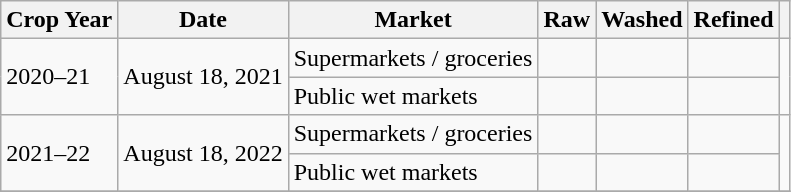<table class="wikitable">
<tr>
<th>Crop Year</th>
<th>Date</th>
<th>Market</th>
<th>Raw</th>
<th>Washed</th>
<th>Refined</th>
<th></th>
</tr>
<tr>
<td rowspan=2>2020–21</td>
<td rowspan=2>August 18, 2021</td>
<td>Supermarkets / groceries</td>
<td></td>
<td></td>
<td></td>
<td rowspan=2></td>
</tr>
<tr>
<td>Public wet markets</td>
<td></td>
<td></td>
<td></td>
</tr>
<tr>
<td rowspan=2>2021–22</td>
<td rowspan=2>August 18, 2022</td>
<td>Supermarkets / groceries</td>
<td></td>
<td></td>
<td></td>
<td rowspan=2></td>
</tr>
<tr>
<td>Public wet markets</td>
<td></td>
<td></td>
<td></td>
</tr>
<tr>
</tr>
</table>
